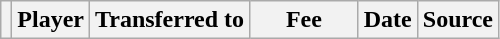<table class="wikitable plainrowheaders sortable">
<tr>
<th></th>
<th scope="col">Player</th>
<th>Transferred to</th>
<th style="width: 65px;">Fee</th>
<th scope="col">Date</th>
<th scope="col">Source</th>
</tr>
</table>
